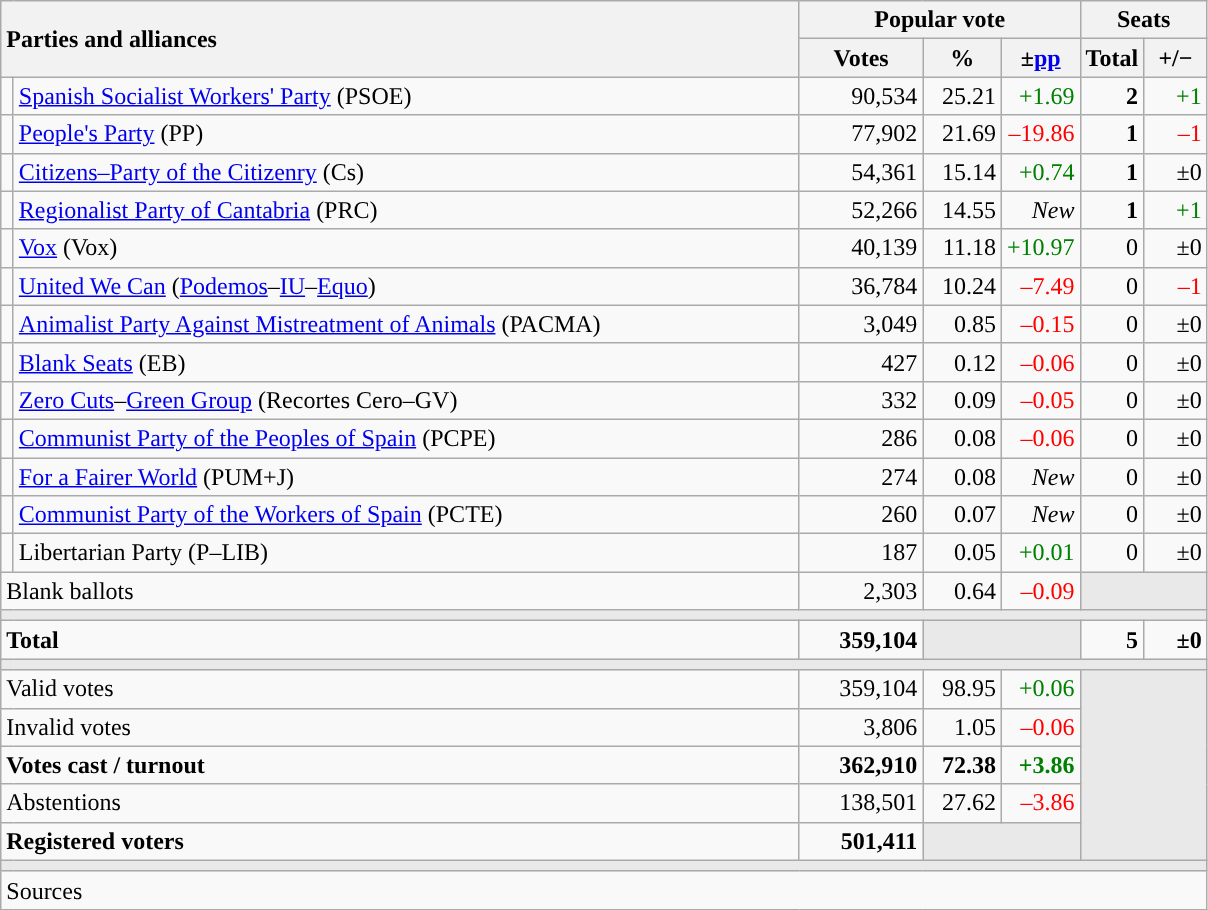<table class="wikitable" style="text-align:right;">
<tr>
<th style="text-align:left;" rowspan="2" colspan="2" width="525">Parties and alliances</th>
<th colspan="3">Popular vote</th>
<th colspan="2">Seats</th>
</tr>
<tr>
<th width="75">Votes</th>
<th width="45">%</th>
<th width="45">±<a href='#'>pp</a></th>
<th width="35">Total</th>
<th width="35">+/−</th>
</tr>
<tr>
<td width="1" style="color:inherit;background:"></td>
<td align="left"><a href='#'>Spanish Socialist Workers' Party</a> (PSOE)</td>
<td>90,534</td>
<td>25.21</td>
<td style="color:green;">+1.69</td>
<td><strong>2</strong></td>
<td style="color:green;">+1</td>
</tr>
<tr>
<td style="color:inherit;background:"></td>
<td align="left"><a href='#'>People's Party</a> (PP)</td>
<td>77,902</td>
<td>21.69</td>
<td style="color:red;">–19.86</td>
<td><strong>1</strong></td>
<td style="color:red;">–1</td>
</tr>
<tr>
<td style="color:inherit;background:"></td>
<td align="left"><a href='#'>Citizens–Party of the Citizenry</a> (Cs)</td>
<td>54,361</td>
<td>15.14</td>
<td style="color:green;">+0.74</td>
<td><strong>1</strong></td>
<td>±0</td>
</tr>
<tr>
<td style="color:inherit;background:"></td>
<td align="left"><a href='#'>Regionalist Party of Cantabria</a> (PRC)</td>
<td>52,266</td>
<td>14.55</td>
<td><em>New</em></td>
<td><strong>1</strong></td>
<td style="color:green;">+1</td>
</tr>
<tr>
<td style="color:inherit;background:"></td>
<td align="left"><a href='#'>Vox</a> (Vox)</td>
<td>40,139</td>
<td>11.18</td>
<td style="color:green;">+10.97</td>
<td>0</td>
<td>±0</td>
</tr>
<tr>
<td style="color:inherit;background:"></td>
<td align="left"><a href='#'>United We Can</a> (<a href='#'>Podemos</a>–<a href='#'>IU</a>–<a href='#'>Equo</a>)</td>
<td>36,784</td>
<td>10.24</td>
<td style="color:red;">–7.49</td>
<td>0</td>
<td style="color:red;">–1</td>
</tr>
<tr>
<td style="color:inherit;background:"></td>
<td align="left"><a href='#'>Animalist Party Against Mistreatment of Animals</a> (PACMA)</td>
<td>3,049</td>
<td>0.85</td>
<td style="color:red;">–0.15</td>
<td>0</td>
<td>±0</td>
</tr>
<tr>
<td style="color:inherit;background:"></td>
<td align="left"><a href='#'>Blank Seats</a> (EB)</td>
<td>427</td>
<td>0.12</td>
<td style="color:red;">–0.06</td>
<td>0</td>
<td>±0</td>
</tr>
<tr>
<td style="color:inherit;background:"></td>
<td align="left"><a href='#'>Zero Cuts</a>–<a href='#'>Green Group</a> (Recortes Cero–GV)</td>
<td>332</td>
<td>0.09</td>
<td style="color:red;">–0.05</td>
<td>0</td>
<td>±0</td>
</tr>
<tr>
<td style="color:inherit;background:"></td>
<td align="left"><a href='#'>Communist Party of the Peoples of Spain</a> (PCPE)</td>
<td>286</td>
<td>0.08</td>
<td style="color:red;">–0.06</td>
<td>0</td>
<td>±0</td>
</tr>
<tr>
<td style="color:inherit;background:"></td>
<td align="left"><a href='#'>For a Fairer World</a> (PUM+J)</td>
<td>274</td>
<td>0.08</td>
<td><em>New</em></td>
<td>0</td>
<td>±0</td>
</tr>
<tr>
<td style="color:inherit;background:"></td>
<td align="left"><a href='#'>Communist Party of the Workers of Spain</a> (PCTE)</td>
<td>260</td>
<td>0.07</td>
<td><em>New</em></td>
<td>0</td>
<td>±0</td>
</tr>
<tr>
<td style="color:inherit;background:"></td>
<td align="left">Libertarian Party (P–LIB)</td>
<td>187</td>
<td>0.05</td>
<td style="color:green;">+0.01</td>
<td>0</td>
<td>±0</td>
</tr>
<tr>
<td align="left" colspan="2">Blank ballots</td>
<td>2,303</td>
<td>0.64</td>
<td style="color:red;">–0.09</td>
<td bgcolor="#E9E9E9" colspan="2"></td>
</tr>
<tr>
<td colspan="7" bgcolor="#E9E9E9"></td>
</tr>
<tr style="font-weight:bold;">
<td align="left" colspan="2">Total</td>
<td>359,104</td>
<td bgcolor="#E9E9E9" colspan="2"></td>
<td>5</td>
<td>±0</td>
</tr>
<tr>
<td colspan="7" bgcolor="#E9E9E9"></td>
</tr>
<tr>
<td align="left" colspan="2">Valid votes</td>
<td>359,104</td>
<td>98.95</td>
<td style="color:green;">+0.06</td>
<td bgcolor="#E9E9E9" colspan="2" rowspan="5"></td>
</tr>
<tr>
<td align="left" colspan="2">Invalid votes</td>
<td>3,806</td>
<td>1.05</td>
<td style="color:red;">–0.06</td>
</tr>
<tr style="font-weight:bold;">
<td align="left" colspan="2">Votes cast / turnout</td>
<td>362,910</td>
<td>72.38</td>
<td style="color:green;">+3.86</td>
</tr>
<tr>
<td align="left" colspan="2">Abstentions</td>
<td>138,501</td>
<td>27.62</td>
<td style="color:red;">–3.86</td>
</tr>
<tr style="font-weight:bold;">
<td align="left" colspan="2">Registered voters</td>
<td>501,411</td>
<td bgcolor="#E9E9E9" colspan="2"></td>
</tr>
<tr>
<td colspan="7" bgcolor="#E9E9E9"></td>
</tr>
<tr>
<td align="left" colspan="7">Sources</td>
</tr>
</table>
